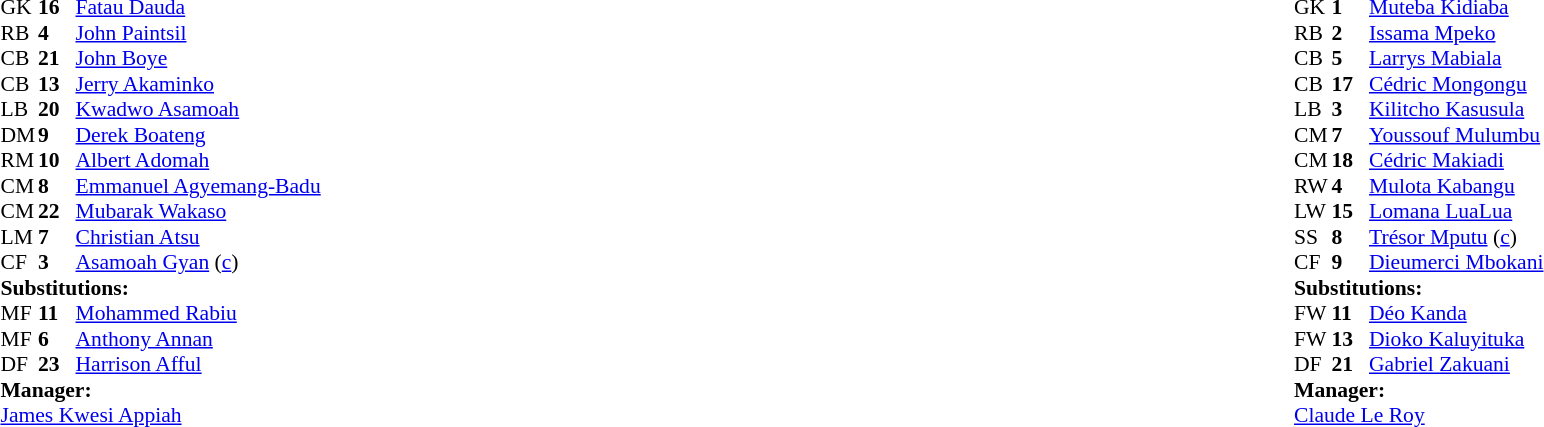<table width="100%">
<tr>
<td valign="top" width="50%"><br><table style="font-size: 90%" cellspacing="0" cellpadding="0">
<tr>
<th width="25"></th>
<th width="25"></th>
</tr>
<tr>
<td>GK</td>
<td><strong>16</strong></td>
<td><a href='#'>Fatau Dauda</a></td>
</tr>
<tr>
<td>RB</td>
<td><strong>4</strong></td>
<td><a href='#'>John Paintsil</a></td>
</tr>
<tr>
<td>CB</td>
<td><strong>21</strong></td>
<td><a href='#'>John Boye</a></td>
</tr>
<tr>
<td>CB</td>
<td><strong>13</strong></td>
<td><a href='#'>Jerry Akaminko</a></td>
</tr>
<tr>
<td>LB</td>
<td><strong>20</strong></td>
<td><a href='#'>Kwadwo Asamoah</a></td>
</tr>
<tr>
<td>DM</td>
<td><strong>9</strong></td>
<td><a href='#'>Derek Boateng</a></td>
<td></td>
<td></td>
</tr>
<tr>
<td>RM</td>
<td><strong>10</strong></td>
<td><a href='#'>Albert Adomah</a></td>
<td></td>
<td></td>
</tr>
<tr>
<td>CM</td>
<td><strong>8</strong></td>
<td><a href='#'>Emmanuel Agyemang-Badu</a></td>
</tr>
<tr>
<td>CM</td>
<td><strong>22</strong></td>
<td><a href='#'>Mubarak Wakaso</a></td>
<td></td>
</tr>
<tr>
<td>LM</td>
<td><strong>7</strong></td>
<td><a href='#'>Christian Atsu</a></td>
<td></td>
<td></td>
</tr>
<tr>
<td>CF</td>
<td><strong>3</strong></td>
<td><a href='#'>Asamoah Gyan</a> (<a href='#'>c</a>)</td>
</tr>
<tr>
<td colspan=3><strong>Substitutions:</strong></td>
</tr>
<tr>
<td>MF</td>
<td><strong>11</strong></td>
<td><a href='#'>Mohammed Rabiu</a></td>
<td></td>
<td></td>
</tr>
<tr>
<td>MF</td>
<td><strong>6</strong></td>
<td><a href='#'>Anthony Annan</a></td>
<td></td>
<td></td>
</tr>
<tr>
<td>DF</td>
<td><strong>23</strong></td>
<td><a href='#'>Harrison Afful</a></td>
<td></td>
<td></td>
</tr>
<tr>
<td colspan=3><strong>Manager:</strong></td>
</tr>
<tr>
<td colspan=3><a href='#'>James Kwesi Appiah</a></td>
</tr>
</table>
</td>
<td valign="top"></td>
<td valign="top" width="50%"><br><table style="font-size: 90%" cellspacing="0" cellpadding="0" align="center">
<tr>
<th width=25></th>
<th width=25></th>
</tr>
<tr>
<td>GK</td>
<td><strong>1</strong></td>
<td><a href='#'>Muteba Kidiaba</a></td>
</tr>
<tr>
<td>RB</td>
<td><strong>2</strong></td>
<td><a href='#'>Issama Mpeko</a></td>
</tr>
<tr>
<td>CB</td>
<td><strong>5</strong></td>
<td><a href='#'>Larrys Mabiala</a></td>
</tr>
<tr>
<td>CB</td>
<td><strong>17</strong></td>
<td><a href='#'>Cédric Mongongu</a></td>
<td></td>
<td></td>
</tr>
<tr>
<td>LB</td>
<td><strong>3</strong></td>
<td><a href='#'>Kilitcho Kasusula</a></td>
</tr>
<tr>
<td>CM</td>
<td><strong>7</strong></td>
<td><a href='#'>Youssouf Mulumbu</a></td>
</tr>
<tr>
<td>CM</td>
<td><strong>18</strong></td>
<td><a href='#'>Cédric Makiadi</a></td>
</tr>
<tr>
<td>RW</td>
<td><strong>4</strong></td>
<td><a href='#'>Mulota Kabangu</a></td>
<td></td>
<td></td>
</tr>
<tr>
<td>LW</td>
<td><strong>15</strong></td>
<td><a href='#'>Lomana LuaLua</a></td>
<td></td>
<td></td>
</tr>
<tr>
<td>SS</td>
<td><strong>8</strong></td>
<td><a href='#'>Trésor Mputu</a> (<a href='#'>c</a>)</td>
</tr>
<tr>
<td>CF</td>
<td><strong>9</strong></td>
<td><a href='#'>Dieumerci Mbokani</a></td>
</tr>
<tr>
<td colspan=3><strong>Substitutions:</strong></td>
</tr>
<tr>
<td>FW</td>
<td><strong>11</strong></td>
<td><a href='#'>Déo Kanda</a></td>
<td></td>
<td></td>
</tr>
<tr>
<td>FW</td>
<td><strong>13</strong></td>
<td><a href='#'>Dioko Kaluyituka</a></td>
<td></td>
<td></td>
</tr>
<tr>
<td>DF</td>
<td><strong>21</strong></td>
<td><a href='#'>Gabriel Zakuani</a></td>
<td></td>
<td></td>
</tr>
<tr>
<td colspan=3><strong>Manager:</strong></td>
</tr>
<tr>
<td colspan=3> <a href='#'>Claude Le Roy</a></td>
</tr>
</table>
</td>
</tr>
</table>
